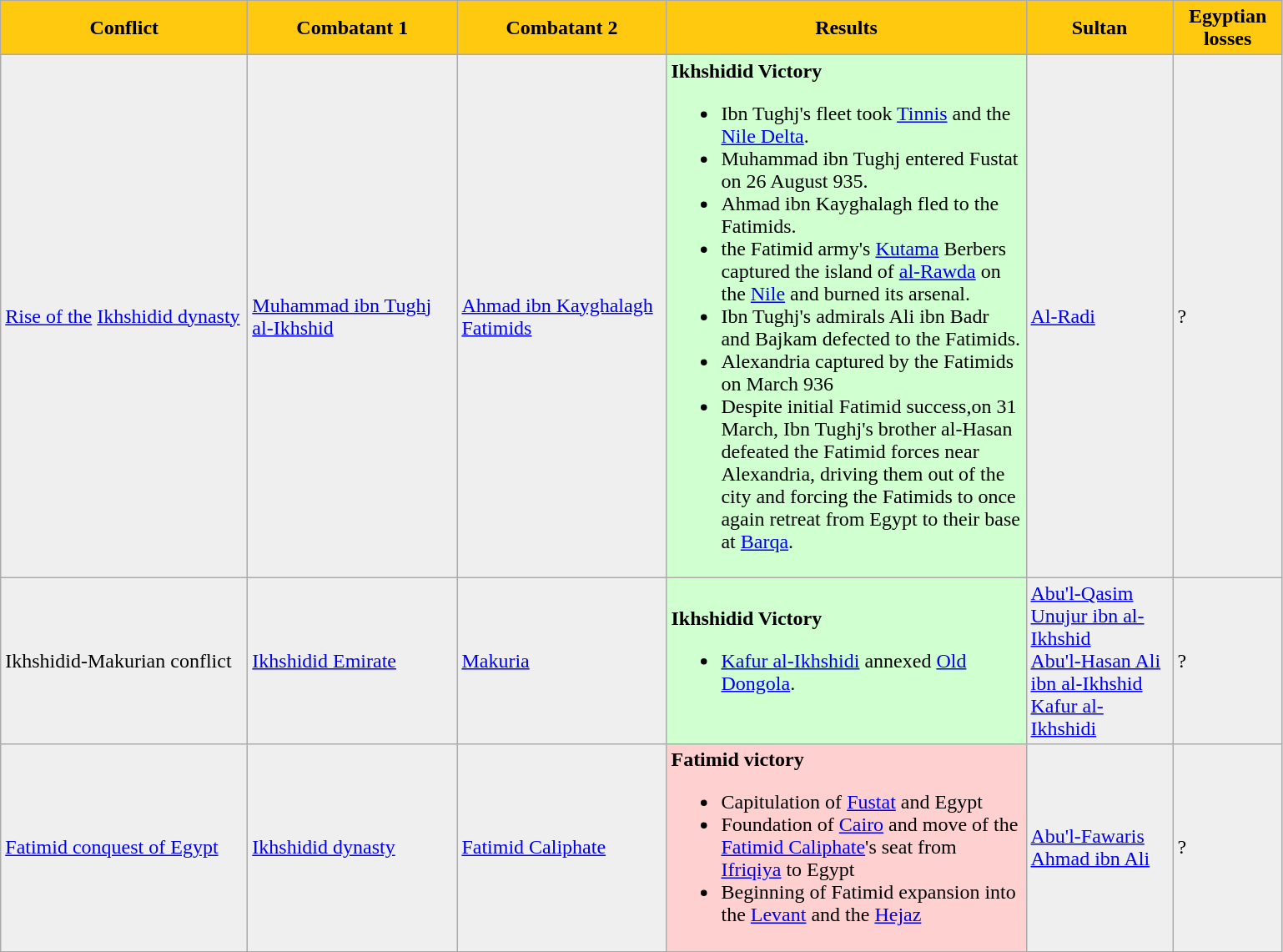<table class="wikitable">
<tr>
<th rowspan="1" style="background:#FFC90F" width="190px"><span>Conflict</span></th>
<th rowspan="1" style="background:#FFC90F" width="160px"><span>Combatant 1</span></th>
<th rowspan="1" style="background:#FFC90F" width="160px"><span>Combatant 2</span></th>
<th rowspan="1" style="background:#FFC90F" width="280px"><span>Results</span></th>
<th rowspan="1" style="background:#FFC90F" width="110px"><span>Sultan</span></th>
<th rowspan="1" style="background:#FFC90F" width="80px"><span>Egyptian<br>losses</span></th>
</tr>
<tr>
<td style="background:#efefef"><a href='#'>Rise of the</a> <a href='#'>Ikhshidid dynasty</a></td>
<td style="background:#efefef"><a href='#'>Muhammad ibn Tughj al-Ikhshid</a></td>
<td style="background:#efefef"><a href='#'>Ahmad ibn Kayghalagh</a><br><a href='#'>Fatimids</a></td>
<td style="background:#D0FFD0"><strong>Ikhshidid Victory</strong><br><ul><li>Ibn Tughj's fleet took <a href='#'>Tinnis</a> and the <a href='#'>Nile Delta</a>.</li><li>Muhammad ibn Tughj entered Fustat on 26 August 935.</li><li>Ahmad ibn Kayghalagh fled to the Fatimids.</li><li>the Fatimid army's <a href='#'>Kutama</a> Berbers captured the island of <a href='#'>al-Rawda</a> on the <a href='#'>Nile</a> and burned its arsenal.</li><li>Ibn Tughj's admirals Ali ibn Badr and Bajkam defected to the Fatimids.</li><li>Alexandria captured by the Fatimids on March 936</li><li>Despite initial Fatimid success,on 31 March, Ibn Tughj's brother al-Hasan defeated the Fatimid forces near Alexandria, driving them out of the city and forcing the Fatimids to once again retreat from Egypt to their base at <a href='#'>Barqa</a>.</li></ul></td>
<td style="background:#efefef"><a href='#'>Al-Radi</a></td>
<td style="background:#efefef">?</td>
</tr>
<tr>
<td style="background:#efefef">Ikhshidid-Makurian conflict</td>
<td style="background:#efefef"><a href='#'>Ikhshidid Emirate</a></td>
<td style="background:#efefef"><a href='#'>Makuria</a></td>
<td style="background:#D0FFD0"><strong>Ikhshidid Victory</strong><br><ul><li><a href='#'>Kafur al-Ikhshidi</a> annexed <a href='#'>Old Dongola</a>.</li></ul></td>
<td style="background:#efefef"><a href='#'>Abu'l-Qasim Unujur ibn al-Ikhshid</a><br><a href='#'>Abu'l-Hasan Ali ibn al-Ikhshid</a>
<a href='#'>Kafur al-Ikhshidi</a></td>
<td style="background:#efefef">?</td>
</tr>
<tr>
<td style="background:#efefef"><a href='#'>Fatimid conquest of Egypt</a></td>
<td style="background:#efefef"><a href='#'>Ikhshidid dynasty</a></td>
<td style="background:#efefef"><a href='#'>Fatimid Caliphate</a></td>
<td style="background:#FFD0D0"><strong>Fatimid victory</strong><br><ul><li>Capitulation of <a href='#'>Fustat</a> and Egypt</li><li>Foundation of <a href='#'>Cairo</a> and move of the <a href='#'>Fatimid Caliphate</a>'s seat from <a href='#'>Ifriqiya</a> to Egypt</li><li>Beginning of Fatimid expansion into the <a href='#'>Levant</a> and the <a href='#'>Hejaz</a></li></ul></td>
<td style="background:#efefef"><a href='#'>Abu'l-Fawaris Ahmad ibn Ali</a></td>
<td style="background:#efefef">?</td>
</tr>
</table>
